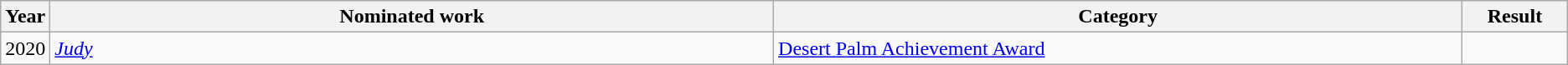<table class="wikitable sortable">
<tr>
<th scope="col" style="width:1em;">Year</th>
<th scope="col" style="width:39em;">Nominated work</th>
<th scope="col" style="width:37em;">Category</th>
<th scope="col" style="width:5em;">Result</th>
</tr>
<tr>
<td>2020</td>
<td><em><a href='#'>Judy</a></em></td>
<td><a href='#'>Desert Palm Achievement Award</a></td>
<td></td>
</tr>
</table>
